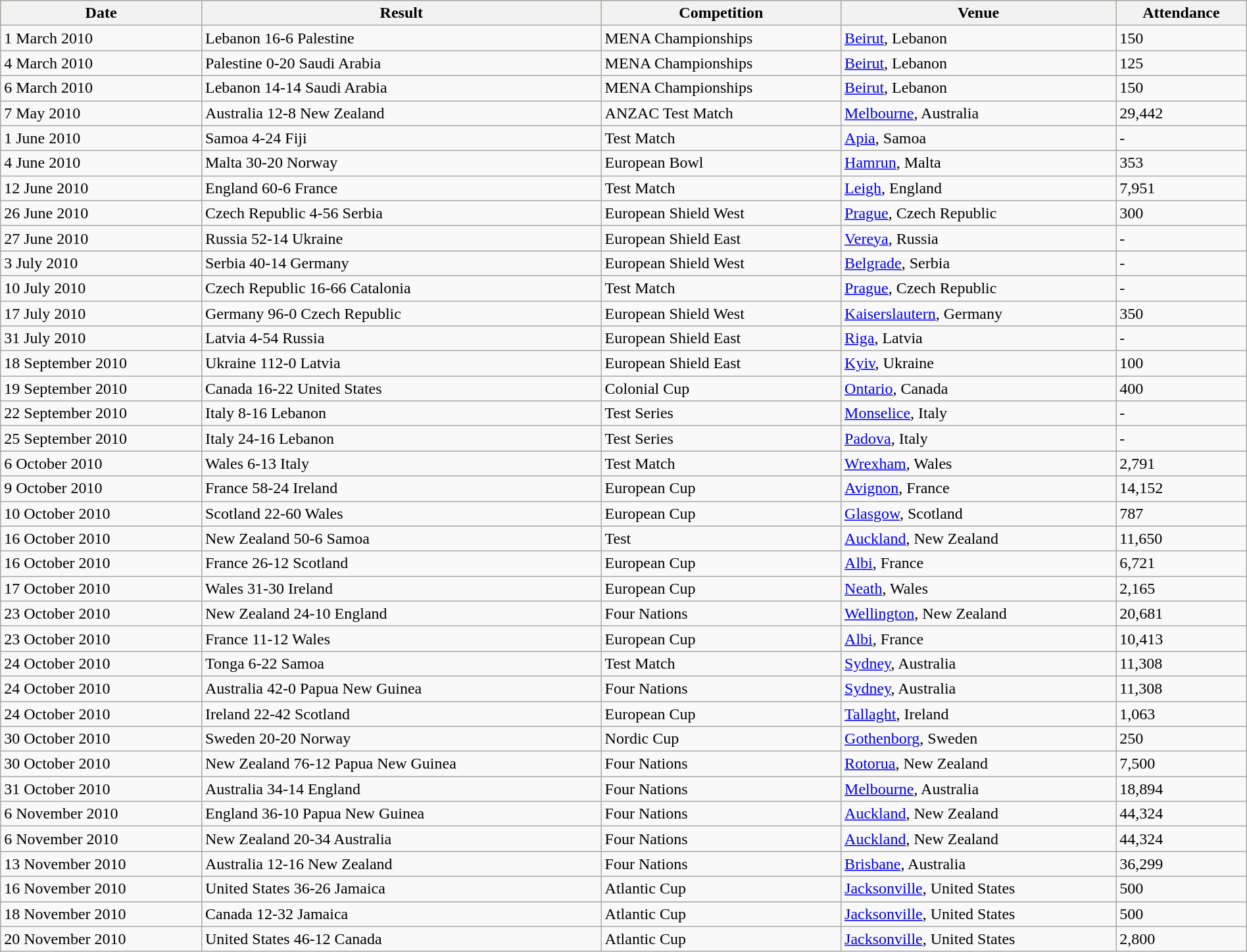<table class="wikitable" width=100%>
<tr bgcolor=#bdb76b>
<th>Date</th>
<th>Result</th>
<th>Competition</th>
<th>Venue</th>
<th>Attendance</th>
</tr>
<tr>
<td>1 March 2010</td>
<td>Lebanon 16-6 Palestine</td>
<td>MENA Championships</td>
<td><a href='#'>Beirut</a>, Lebanon</td>
<td>150</td>
</tr>
<tr>
<td>4 March 2010</td>
<td>Palestine 0-20 Saudi Arabia</td>
<td>MENA Championships</td>
<td><a href='#'>Beirut</a>, Lebanon</td>
<td>125</td>
</tr>
<tr>
<td>6 March 2010</td>
<td>Lebanon 14-14 Saudi Arabia</td>
<td>MENA Championships</td>
<td><a href='#'>Beirut</a>, Lebanon</td>
<td>150</td>
</tr>
<tr>
<td>7 May 2010</td>
<td>Australia 12-8 New Zealand</td>
<td>ANZAC Test Match</td>
<td><a href='#'>Melbourne</a>, Australia</td>
<td>29,442</td>
</tr>
<tr>
<td>1 June 2010</td>
<td>Samoa 4-24 Fiji</td>
<td>Test Match</td>
<td><a href='#'>Apia</a>, Samoa</td>
<td>-</td>
</tr>
<tr>
<td>4 June 2010</td>
<td>Malta 30-20 Norway</td>
<td>European Bowl</td>
<td><a href='#'>Hamrun</a>, Malta</td>
<td>353</td>
</tr>
<tr>
<td>12 June 2010</td>
<td>England 60-6 France</td>
<td>Test Match</td>
<td><a href='#'>Leigh</a>, England</td>
<td>7,951</td>
</tr>
<tr>
<td>26 June 2010</td>
<td>Czech Republic 4-56 Serbia</td>
<td>European Shield West</td>
<td><a href='#'>Prague</a>, Czech Republic</td>
<td>300</td>
</tr>
<tr>
<td>27 June 2010</td>
<td>Russia 52-14 Ukraine</td>
<td>European Shield East</td>
<td><a href='#'>Vereya</a>, Russia</td>
<td>-</td>
</tr>
<tr>
<td>3 July 2010</td>
<td>Serbia 40-14 Germany</td>
<td>European Shield West</td>
<td><a href='#'>Belgrade</a>, Serbia</td>
<td>-</td>
</tr>
<tr>
<td>10 July 2010</td>
<td>Czech Republic 16-66 Catalonia</td>
<td>Test Match</td>
<td><a href='#'>Prague</a>, Czech Republic</td>
<td>-</td>
</tr>
<tr>
<td>17 July 2010</td>
<td>Germany 96-0 Czech Republic</td>
<td>European Shield West</td>
<td><a href='#'>Kaiserslautern</a>, Germany</td>
<td>350</td>
</tr>
<tr>
<td>31 July 2010</td>
<td>Latvia 4-54 Russia</td>
<td>European Shield East</td>
<td><a href='#'>Riga</a>, Latvia</td>
<td>-</td>
</tr>
<tr>
<td>18 September 2010</td>
<td>Ukraine 112-0 Latvia</td>
<td>European Shield East</td>
<td><a href='#'>Kyiv</a>, Ukraine</td>
<td>100</td>
</tr>
<tr>
<td>19 September 2010</td>
<td>Canada 16-22 United States</td>
<td>Colonial Cup</td>
<td><a href='#'>Ontario</a>, Canada</td>
<td>400</td>
</tr>
<tr>
<td>22 September 2010</td>
<td>Italy 8-16 Lebanon</td>
<td>Test Series</td>
<td><a href='#'>Monselice</a>, Italy</td>
<td>-</td>
</tr>
<tr>
<td>25 September 2010</td>
<td>Italy 24-16 Lebanon</td>
<td>Test Series</td>
<td><a href='#'>Padova</a>, Italy</td>
<td>-</td>
</tr>
<tr>
<td>6 October 2010</td>
<td>Wales 6-13 Italy</td>
<td>Test Match</td>
<td><a href='#'>Wrexham</a>, Wales</td>
<td>2,791</td>
</tr>
<tr>
<td>9 October 2010</td>
<td>France 58-24 Ireland</td>
<td>European Cup</td>
<td><a href='#'>Avignon</a>, France</td>
<td>14,152</td>
</tr>
<tr>
<td>10 October 2010</td>
<td>Scotland 22-60 Wales</td>
<td>European Cup</td>
<td><a href='#'>Glasgow</a>, Scotland</td>
<td>787</td>
</tr>
<tr>
<td>16 October 2010</td>
<td>New Zealand 50-6 Samoa</td>
<td>Test</td>
<td><a href='#'>Auckland</a>, New Zealand</td>
<td>11,650</td>
</tr>
<tr>
<td>16 October 2010</td>
<td>France 26-12 Scotland</td>
<td>European Cup</td>
<td><a href='#'>Albi</a>, France</td>
<td>6,721</td>
</tr>
<tr>
<td>17 October 2010</td>
<td>Wales 31-30 Ireland</td>
<td>European Cup</td>
<td><a href='#'>Neath</a>, Wales</td>
<td>2,165</td>
</tr>
<tr>
<td>23 October 2010</td>
<td>New Zealand 24-10 England</td>
<td>Four Nations</td>
<td><a href='#'>Wellington</a>, New Zealand</td>
<td>20,681</td>
</tr>
<tr>
<td>23 October 2010</td>
<td>France 11-12 Wales</td>
<td>European Cup</td>
<td><a href='#'>Albi</a>, France</td>
<td>10,413</td>
</tr>
<tr>
<td>24 October 2010</td>
<td>Tonga 6-22 Samoa</td>
<td>Test Match</td>
<td><a href='#'>Sydney</a>, Australia</td>
<td>11,308</td>
</tr>
<tr>
<td>24 October 2010</td>
<td>Australia 42-0 Papua New Guinea</td>
<td>Four Nations</td>
<td><a href='#'>Sydney</a>, Australia</td>
<td>11,308</td>
</tr>
<tr>
<td>24 October 2010</td>
<td>Ireland 22-42 Scotland</td>
<td>European Cup</td>
<td><a href='#'>Tallaght</a>, Ireland</td>
<td>1,063</td>
</tr>
<tr>
<td>30 October 2010</td>
<td>Sweden 20-20 Norway</td>
<td>Nordic Cup</td>
<td><a href='#'>Gothenborg</a>, Sweden</td>
<td>250</td>
</tr>
<tr>
<td>30 October 2010</td>
<td>New Zealand 76-12 Papua New Guinea</td>
<td>Four Nations</td>
<td><a href='#'>Rotorua</a>, New Zealand</td>
<td>7,500</td>
</tr>
<tr>
<td>31 October 2010</td>
<td>Australia 34-14 England</td>
<td>Four Nations</td>
<td><a href='#'>Melbourne</a>, Australia</td>
<td>18,894</td>
</tr>
<tr>
<td>6 November 2010</td>
<td>England 36-10 Papua New Guinea</td>
<td>Four Nations</td>
<td><a href='#'>Auckland</a>, New Zealand</td>
<td>44,324</td>
</tr>
<tr>
<td>6 November 2010</td>
<td>New Zealand 20-34 Australia</td>
<td>Four Nations</td>
<td><a href='#'>Auckland</a>, New Zealand</td>
<td>44,324</td>
</tr>
<tr>
<td>13 November 2010</td>
<td>Australia 12-16 New Zealand</td>
<td>Four Nations</td>
<td><a href='#'>Brisbane</a>, Australia</td>
<td>36,299</td>
</tr>
<tr>
<td>16 November 2010</td>
<td>United States 36-26 Jamaica</td>
<td>Atlantic Cup</td>
<td><a href='#'>Jacksonville</a>, United States</td>
<td>500</td>
</tr>
<tr>
<td>18 November 2010</td>
<td>Canada 12-32 Jamaica</td>
<td>Atlantic Cup</td>
<td><a href='#'>Jacksonville</a>, United States</td>
<td>500</td>
</tr>
<tr>
<td>20 November 2010</td>
<td>United States 46-12 Canada</td>
<td>Atlantic Cup</td>
<td><a href='#'>Jacksonville</a>, United States</td>
<td>2,800</td>
</tr>
</table>
